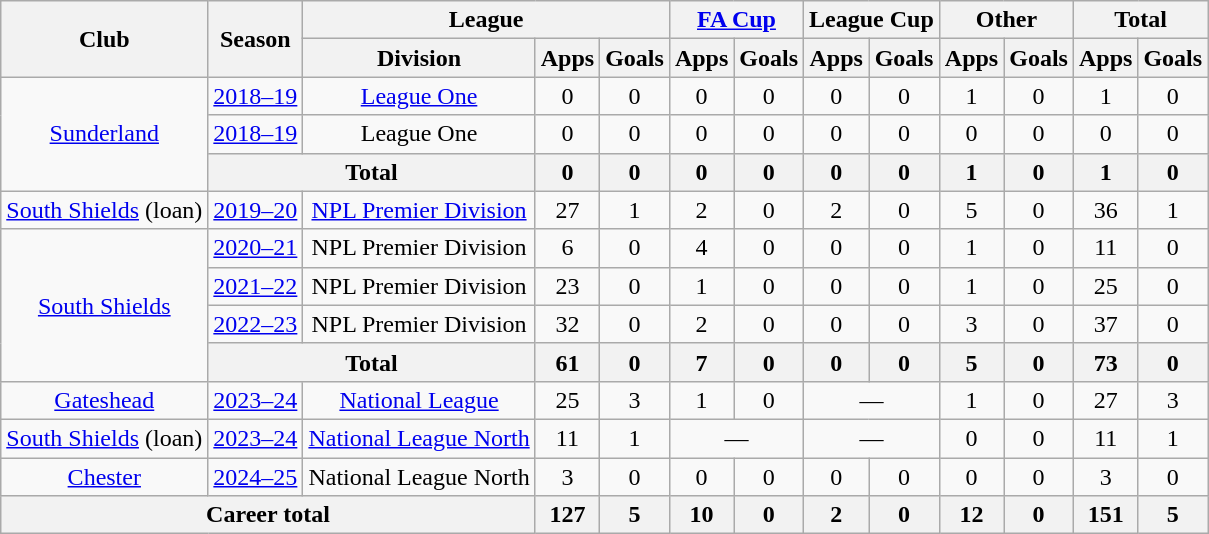<table class="wikitable" style="text-align: center;">
<tr>
<th rowspan="2">Club</th>
<th rowspan="2">Season</th>
<th colspan="3">League</th>
<th colspan="2"><a href='#'>FA Cup</a></th>
<th colspan="2">League Cup</th>
<th colspan="2">Other</th>
<th colspan="2">Total</th>
</tr>
<tr>
<th>Division</th>
<th>Apps</th>
<th>Goals</th>
<th>Apps</th>
<th>Goals</th>
<th>Apps</th>
<th>Goals</th>
<th>Apps</th>
<th>Goals</th>
<th>Apps</th>
<th>Goals</th>
</tr>
<tr>
<td rowspan="3" valign="center"><a href='#'>Sunderland</a></td>
<td><a href='#'>2018–19</a></td>
<td><a href='#'>League One</a></td>
<td>0</td>
<td>0</td>
<td>0</td>
<td>0</td>
<td>0</td>
<td>0</td>
<td>1</td>
<td>0</td>
<td>1</td>
<td>0</td>
</tr>
<tr>
<td><a href='#'>2018–19</a></td>
<td>League One</td>
<td>0</td>
<td>0</td>
<td>0</td>
<td>0</td>
<td>0</td>
<td>0</td>
<td>0</td>
<td>0</td>
<td>0</td>
<td>0</td>
</tr>
<tr>
<th colspan="2">Total</th>
<th>0</th>
<th>0</th>
<th>0</th>
<th>0</th>
<th>0</th>
<th>0</th>
<th>1</th>
<th>0</th>
<th>1</th>
<th>0</th>
</tr>
<tr>
<td rowspan="1" valign="center"><a href='#'>South Shields</a> (loan)</td>
<td><a href='#'>2019–20</a></td>
<td><a href='#'>NPL Premier Division</a></td>
<td>27</td>
<td>1</td>
<td>2</td>
<td>0</td>
<td>2</td>
<td>0</td>
<td>5</td>
<td>0</td>
<td>36</td>
<td>1</td>
</tr>
<tr>
<td rowspan="4" valign="center"><a href='#'>South Shields</a></td>
<td><a href='#'>2020–21</a></td>
<td>NPL Premier Division</td>
<td>6</td>
<td>0</td>
<td>4</td>
<td>0</td>
<td>0</td>
<td>0</td>
<td>1</td>
<td>0</td>
<td>11</td>
<td>0</td>
</tr>
<tr>
<td><a href='#'>2021–22</a></td>
<td>NPL Premier Division</td>
<td>23</td>
<td>0</td>
<td>1</td>
<td>0</td>
<td>0</td>
<td>0</td>
<td>1</td>
<td>0</td>
<td>25</td>
<td>0</td>
</tr>
<tr>
<td><a href='#'>2022–23</a></td>
<td>NPL Premier Division</td>
<td>32</td>
<td>0</td>
<td>2</td>
<td>0</td>
<td>0</td>
<td>0</td>
<td>3</td>
<td>0</td>
<td>37</td>
<td>0</td>
</tr>
<tr>
<th colspan="2">Total</th>
<th>61</th>
<th>0</th>
<th>7</th>
<th>0</th>
<th>0</th>
<th>0</th>
<th>5</th>
<th>0</th>
<th>73</th>
<th>0</th>
</tr>
<tr>
<td rowspan="1" valign="center"><a href='#'>Gateshead</a></td>
<td><a href='#'>2023–24</a></td>
<td><a href='#'>National League</a></td>
<td>25</td>
<td>3</td>
<td>1</td>
<td>0</td>
<td colspan="2">—</td>
<td>1</td>
<td>0</td>
<td>27</td>
<td>3</td>
</tr>
<tr>
<td rowspan="1" valign="center"><a href='#'>South Shields</a> (loan)</td>
<td><a href='#'>2023–24</a></td>
<td><a href='#'>National League North</a></td>
<td>11</td>
<td>1</td>
<td colspan="2">—</td>
<td colspan="2">—</td>
<td>0</td>
<td>0</td>
<td>11</td>
<td>1</td>
</tr>
<tr>
<td rowspan="1" valign="center"><a href='#'>Chester</a></td>
<td><a href='#'>2024–25</a></td>
<td>National League North</td>
<td>3</td>
<td>0</td>
<td>0</td>
<td>0</td>
<td>0</td>
<td>0</td>
<td>0</td>
<td>0</td>
<td>3</td>
<td>0</td>
</tr>
<tr>
<th colspan="3">Career total</th>
<th>127</th>
<th>5</th>
<th>10</th>
<th>0</th>
<th>2</th>
<th>0</th>
<th>12</th>
<th>0</th>
<th>151</th>
<th>5</th>
</tr>
</table>
